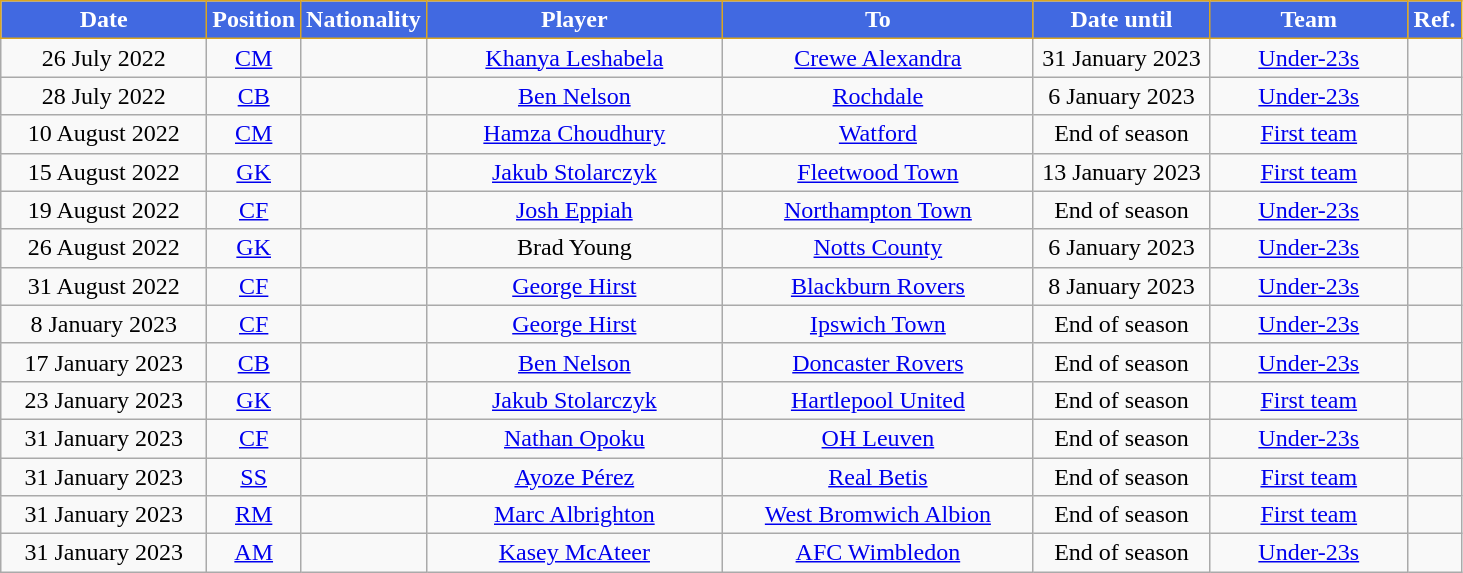<table class="wikitable" style="text-align:center">
<tr>
<th style="background:royalblue;color:white;border:1px solid goldenrod;width:130px">Date</th>
<th style="background:royalblue;color:white;border:1px solid goldenrod;width:50px">Position</th>
<th style="background:royalblue;color:white;border:1px solid goldenrod;width:50px">Nationality</th>
<th style="background:royalblue;color:white;border:1px solid goldenrod;width:190px">Player</th>
<th style="background:royalblue;color:white;border:1px solid goldenrod;width:200px">To</th>
<th style="background:royalblue;color:white;border:1px solid goldenrod;width:110px">Date until</th>
<th style="background:royalblue;color:white;border:1px solid goldenrod;width:125px">Team</th>
<th style="background:royalblue;color:white;border:1px solid goldenrod;width:25px">Ref.</th>
</tr>
<tr>
<td>26 July 2022</td>
<td><a href='#'>CM</a></td>
<td></td>
<td><a href='#'>Khanya Leshabela</a></td>
<td> <a href='#'>Crewe Alexandra</a></td>
<td>31 January 2023</td>
<td><a href='#'>Under-23s</a></td>
<td></td>
</tr>
<tr>
<td>28 July 2022</td>
<td><a href='#'>CB</a></td>
<td></td>
<td><a href='#'>Ben Nelson</a></td>
<td> <a href='#'>Rochdale</a></td>
<td>6 January 2023</td>
<td><a href='#'>Under-23s</a></td>
<td></td>
</tr>
<tr>
<td>10 August 2022</td>
<td><a href='#'>CM</a></td>
<td></td>
<td><a href='#'>Hamza Choudhury</a></td>
<td> <a href='#'>Watford</a></td>
<td>End of season</td>
<td><a href='#'>First team</a></td>
<td></td>
</tr>
<tr>
<td>15 August 2022</td>
<td><a href='#'>GK</a></td>
<td></td>
<td><a href='#'>Jakub Stolarczyk</a></td>
<td> <a href='#'>Fleetwood Town</a></td>
<td>13 January 2023</td>
<td><a href='#'>First team</a></td>
<td></td>
</tr>
<tr>
<td>19 August 2022</td>
<td><a href='#'>CF</a></td>
<td></td>
<td><a href='#'>Josh Eppiah</a></td>
<td> <a href='#'>Northampton Town</a></td>
<td>End of season</td>
<td><a href='#'>Under-23s</a></td>
<td></td>
</tr>
<tr>
<td>26 August 2022</td>
<td><a href='#'>GK</a></td>
<td></td>
<td>Brad Young</td>
<td> <a href='#'>Notts County</a></td>
<td>6 January 2023</td>
<td><a href='#'>Under-23s</a></td>
<td></td>
</tr>
<tr>
<td>31 August 2022</td>
<td><a href='#'>CF</a></td>
<td></td>
<td><a href='#'>George Hirst</a></td>
<td> <a href='#'>Blackburn Rovers</a></td>
<td>8 January 2023</td>
<td><a href='#'>Under-23s</a></td>
<td></td>
</tr>
<tr>
<td>8 January 2023</td>
<td><a href='#'>CF</a></td>
<td></td>
<td><a href='#'>George Hirst</a></td>
<td> <a href='#'>Ipswich Town</a></td>
<td>End of season</td>
<td><a href='#'>Under-23s</a></td>
<td></td>
</tr>
<tr>
<td>17 January 2023</td>
<td><a href='#'>CB</a></td>
<td></td>
<td><a href='#'>Ben Nelson</a></td>
<td> <a href='#'>Doncaster Rovers</a></td>
<td>End of season</td>
<td><a href='#'>Under-23s</a></td>
<td></td>
</tr>
<tr>
<td>23 January 2023</td>
<td><a href='#'>GK</a></td>
<td></td>
<td><a href='#'>Jakub Stolarczyk</a></td>
<td> <a href='#'>Hartlepool United</a></td>
<td>End of season</td>
<td><a href='#'>First team</a></td>
<td></td>
</tr>
<tr>
<td>31 January 2023</td>
<td><a href='#'>CF</a></td>
<td></td>
<td><a href='#'>Nathan Opoku</a></td>
<td> <a href='#'>OH Leuven</a></td>
<td>End of season</td>
<td><a href='#'>Under-23s</a></td>
<td></td>
</tr>
<tr>
<td>31 January 2023</td>
<td><a href='#'>SS</a></td>
<td></td>
<td><a href='#'>Ayoze Pérez</a></td>
<td> <a href='#'>Real Betis</a></td>
<td>End of season</td>
<td><a href='#'>First team</a></td>
<td></td>
</tr>
<tr>
<td>31 January 2023</td>
<td><a href='#'>RM</a></td>
<td></td>
<td><a href='#'>Marc Albrighton</a></td>
<td> <a href='#'>West Bromwich Albion</a></td>
<td>End of season</td>
<td><a href='#'>First team</a></td>
<td></td>
</tr>
<tr>
<td>31 January 2023</td>
<td><a href='#'>AM</a></td>
<td></td>
<td><a href='#'>Kasey McAteer</a></td>
<td> <a href='#'>AFC Wimbledon</a></td>
<td>End of season</td>
<td><a href='#'>Under-23s</a></td>
<td></td>
</tr>
</table>
